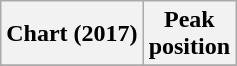<table class="wikitable plainrowheaders" style="text-align:center;">
<tr>
<th>Chart (2017)</th>
<th>Peak<br>position</th>
</tr>
<tr>
</tr>
</table>
